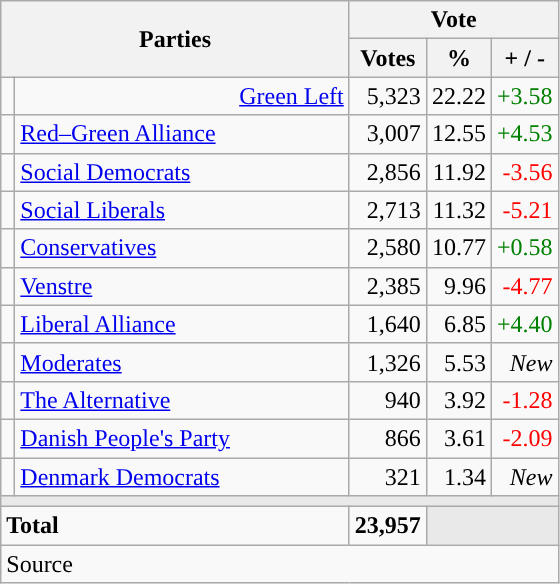<table class="wikitable" style="text-align:right;">
<tr>
<th style="text-align:centre;" rowspan="2" colspan="2" width="225">Parties</th>
<th colspan="3">Vote</th>
</tr>
<tr>
<th width="15">Votes</th>
<th width="15">%</th>
<th width="15">+ / -</th>
</tr>
<tr>
<td width=2 bgcolor=></td>
<td><a href='#'>Green Left</a></td>
<td>5,323</td>
<td>22.22</td>
<td style=color:green;>+3.58</td>
</tr>
<tr>
<td width=2 bgcolor=></td>
<td align=left><a href='#'>Red–Green Alliance</a></td>
<td>3,007</td>
<td>12.55</td>
<td style=color:green;>+4.53</td>
</tr>
<tr>
<td width=2 bgcolor=></td>
<td align=left><a href='#'>Social Democrats</a></td>
<td>2,856</td>
<td>11.92</td>
<td style=color:red;>-3.56</td>
</tr>
<tr>
<td width=2 bgcolor=></td>
<td align=left><a href='#'>Social Liberals</a></td>
<td>2,713</td>
<td>11.32</td>
<td style=color:red;>-5.21</td>
</tr>
<tr>
<td width=2 bgcolor=></td>
<td align=left><a href='#'>Conservatives</a></td>
<td>2,580</td>
<td>10.77</td>
<td style=color:green;>+0.58</td>
</tr>
<tr>
<td width=2 bgcolor=></td>
<td align=left><a href='#'>Venstre</a></td>
<td>2,385</td>
<td>9.96</td>
<td style=color:red;>-4.77</td>
</tr>
<tr>
<td width=2 bgcolor=></td>
<td align=left><a href='#'>Liberal Alliance</a></td>
<td>1,640</td>
<td>6.85</td>
<td style=color:green;>+4.40</td>
</tr>
<tr>
<td width=2 bgcolor=></td>
<td align=left><a href='#'>Moderates</a></td>
<td>1,326</td>
<td>5.53</td>
<td><em>New</em></td>
</tr>
<tr>
<td width=2 bgcolor=></td>
<td align=left><a href='#'>The Alternative</a></td>
<td>940</td>
<td>3.92</td>
<td style=color:red;>-1.28</td>
</tr>
<tr>
<td width=2 bgcolor=></td>
<td align=left><a href='#'>Danish People's Party</a></td>
<td>866</td>
<td>3.61</td>
<td style=color:red;>-2.09</td>
</tr>
<tr>
<td width=2 bgcolor=></td>
<td align=left><a href='#'>Denmark Democrats</a></td>
<td>321</td>
<td>1.34</td>
<td><em>New</em></td>
</tr>
<tr>
<td colspan="7" bgcolor="#E9E9E9"></td>
</tr>
<tr>
<td align="left" colspan="2"><strong>Total</strong></td>
<td><strong>23,957</strong></td>
<td bgcolor=#E9E9E9 colspan=2></td>
</tr>
<tr>
<td align="left" colspan="6">Source</td>
</tr>
</table>
